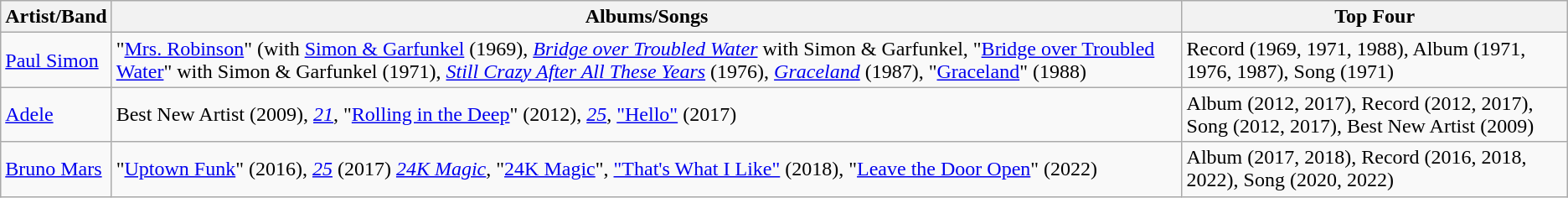<table class="wikitable">
<tr>
<th>Artist/Band</th>
<th>Albums/Songs</th>
<th>Top Four</th>
</tr>
<tr>
<td><a href='#'>Paul Simon</a></td>
<td>"<a href='#'>Mrs. Robinson</a>" (with <a href='#'>Simon & Garfunkel</a> (1969), <em><a href='#'>Bridge over Troubled Water</a></em> with Simon & Garfunkel, "<a href='#'>Bridge over Troubled Water</a>" with Simon & Garfunkel (1971), <em><a href='#'>Still Crazy After All These Years</a></em> (1976), <em><a href='#'>Graceland</a></em> (1987), "<a href='#'>Graceland</a>" (1988)</td>
<td>Record (1969, 1971, 1988), Album (1971, 1976, 1987), Song (1971)</td>
</tr>
<tr>
<td><a href='#'>Adele</a></td>
<td>Best New Artist (2009), <a href='#'><em>21</em></a>, "<a href='#'>Rolling in the Deep</a>" (2012), <em><a href='#'>25</a></em>, <a href='#'>"Hello"</a> (2017)</td>
<td>Album (2012, 2017), Record (2012, 2017), Song (2012, 2017), Best New Artist (2009)</td>
</tr>
<tr>
<td><a href='#'>Bruno Mars</a></td>
<td>"<a href='#'>Uptown Funk</a>" (2016), <em><a href='#'>25</a></em> (2017) <a href='#'><em>24K Magic</em></a>, "<a href='#'>24K Magic</a>", <a href='#'>"That's What I Like"</a> (2018), "<a href='#'>Leave the Door Open</a>" (2022)</td>
<td>Album (2017, 2018), Record (2016, 2018, 2022), Song (2020, 2022)</td>
</tr>
</table>
